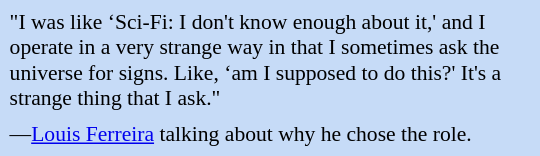<table class="toccolours" style="float: left; margin-left: 1em; margin-right: 2em; font-size: 90%; background:#c6dbf7; color:black; width:25em; max-width: 40%;" cellspacing="5">
<tr>
<td style="text-align: left;">"I was like ‘Sci-Fi: I don't know enough about it,' and I operate in a very strange way in that I sometimes ask the universe for signs. Like, ‘am I supposed to do this?' It's a strange thing that I ask."</td>
</tr>
<tr>
<td style="text-align: left;">—<a href='#'>Louis Ferreira</a> talking about why he chose the role.</td>
</tr>
</table>
